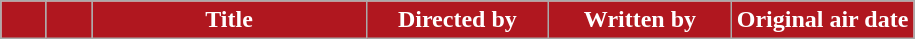<table class="wikitable plainrowheaders" style="background:#FFFFFF">
<tr>
<th style="background:#B0171F; color:white; width:5%"></th>
<th style="background:#B0171F; color:white; width:5%"></th>
<th style="background:#B0171F; color:white">Title</th>
<th style="background:#B0171F; color:white; width:20%">Directed by</th>
<th style="background:#B0171F; color:white; width:20%">Written by</th>
<th style="background:#B0171F; color:white; width:20%">Original air date<br>













</th>
</tr>
</table>
